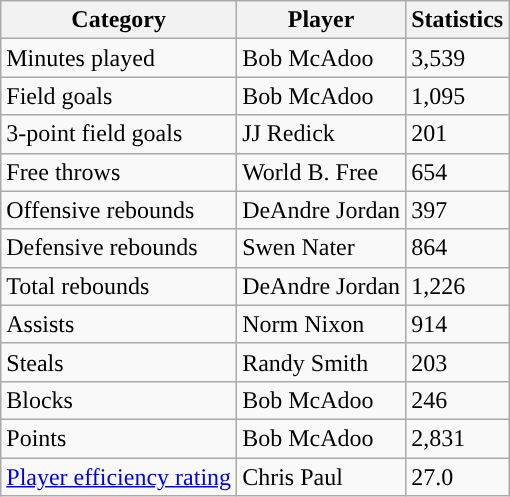<table class="wikitable">
<tr>
<th>Category</th>
<th>Player</th>
<th>Statistics</th>
</tr>
<tr>
<td>Minutes played</td>
<td>Bob McAdoo</td>
<td>3,539</td>
</tr>
<tr>
<td>Field goals</td>
<td>Bob McAdoo</td>
<td>1,095</td>
</tr>
<tr>
<td>3-point field goals</td>
<td>JJ Redick</td>
<td>201</td>
</tr>
<tr>
<td>Free throws</td>
<td>World B. Free</td>
<td>654</td>
</tr>
<tr>
<td>Offensive rebounds</td>
<td>DeAndre Jordan</td>
<td>397</td>
</tr>
<tr>
<td>Defensive rebounds</td>
<td>Swen Nater</td>
<td>864</td>
</tr>
<tr>
<td>Total rebounds</td>
<td>DeAndre Jordan</td>
<td>1,226</td>
</tr>
<tr>
<td>Assists</td>
<td>Norm Nixon</td>
<td>914</td>
</tr>
<tr>
<td>Steals</td>
<td>Randy Smith</td>
<td>203</td>
</tr>
<tr>
<td>Blocks</td>
<td>Bob McAdoo</td>
<td>246</td>
</tr>
<tr>
<td>Points</td>
<td>Bob McAdoo</td>
<td>2,831</td>
</tr>
<tr>
<td><a href='#'>Player efficiency rating</a></td>
<td>Chris Paul</td>
<td>27.0</td>
</tr>
</table>
